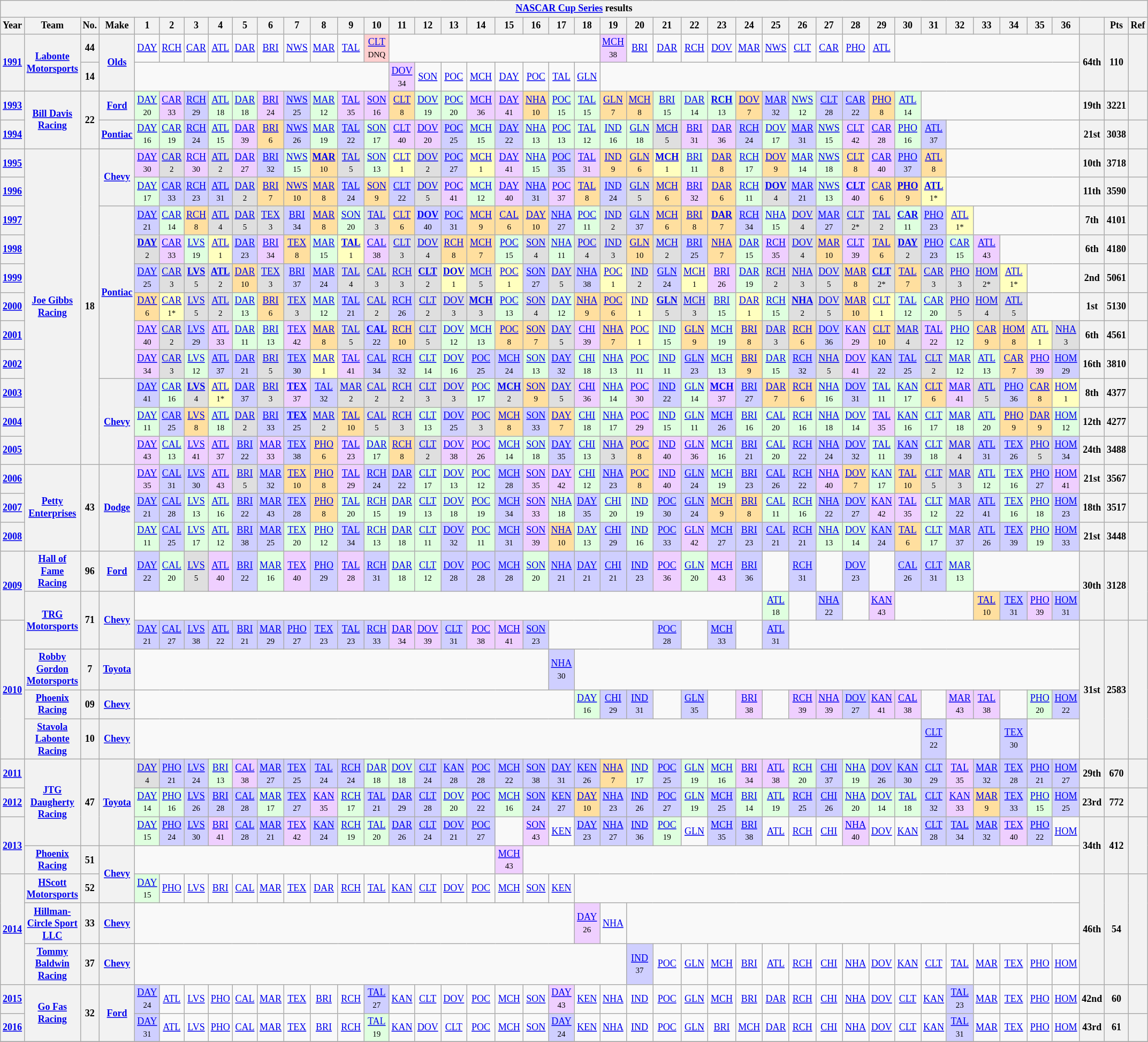<table class="wikitable" style="text-align:center; font-size:75%">
<tr>
<th colspan=43><a href='#'>NASCAR Cup Series</a> results</th>
</tr>
<tr>
<th>Year</th>
<th>Team</th>
<th>No.</th>
<th>Make</th>
<th>1</th>
<th>2</th>
<th>3</th>
<th>4</th>
<th>5</th>
<th>6</th>
<th>7</th>
<th>8</th>
<th>9</th>
<th>10</th>
<th>11</th>
<th>12</th>
<th>13</th>
<th>14</th>
<th>15</th>
<th>16</th>
<th>17</th>
<th>18</th>
<th>19</th>
<th>20</th>
<th>21</th>
<th>22</th>
<th>23</th>
<th>24</th>
<th>25</th>
<th>26</th>
<th>27</th>
<th>28</th>
<th>29</th>
<th>30</th>
<th>31</th>
<th>32</th>
<th>33</th>
<th>34</th>
<th>35</th>
<th>36</th>
<th></th>
<th>Pts</th>
<th>Ref</th>
</tr>
<tr>
<th rowspan=2><a href='#'>1991</a></th>
<th rowspan=2><a href='#'>Labonte Motorsports</a></th>
<th>44</th>
<th rowspan=2><a href='#'>Olds</a></th>
<td><a href='#'>DAY</a></td>
<td><a href='#'>RCH</a></td>
<td><a href='#'>CAR</a></td>
<td><a href='#'>ATL</a></td>
<td><a href='#'>DAR</a></td>
<td><a href='#'>BRI</a></td>
<td><a href='#'>NWS</a></td>
<td><a href='#'>MAR</a></td>
<td><a href='#'>TAL</a></td>
<td style="background:#FFCFCF;"><a href='#'>CLT</a><br><small>DNQ</small></td>
<td colspan=8></td>
<td style="background:#EFCFFF;"><a href='#'>MCH</a><br><small>38</small></td>
<td><a href='#'>BRI</a></td>
<td><a href='#'>DAR</a></td>
<td><a href='#'>RCH</a></td>
<td><a href='#'>DOV</a></td>
<td><a href='#'>MAR</a></td>
<td><a href='#'>NWS</a></td>
<td><a href='#'>CLT</a></td>
<td><a href='#'>CAR</a></td>
<td><a href='#'>PHO</a></td>
<td><a href='#'>ATL</a></td>
<td colspan=7></td>
<th rowspan=2>64th</th>
<th rowspan=2>110</th>
<th rowspan=2></th>
</tr>
<tr>
<th>14</th>
<td colspan=10></td>
<td style="background:#EFCFFF;"><a href='#'>DOV</a><br><small>34</small></td>
<td><a href='#'>SON</a></td>
<td><a href='#'>POC</a></td>
<td><a href='#'>MCH</a></td>
<td><a href='#'>DAY</a></td>
<td><a href='#'>POC</a></td>
<td><a href='#'>TAL</a></td>
<td><a href='#'>GLN</a></td>
<td colspan=18></td>
</tr>
<tr>
<th><a href='#'>1993</a></th>
<th rowspan=2><a href='#'>Bill Davis Racing</a></th>
<th rowspan=2>22</th>
<th><a href='#'>Ford</a></th>
<td style="background:#DFFFDF;"><a href='#'>DAY</a><br><small>20</small></td>
<td style="background:#EFCFFF;"><a href='#'>CAR</a><br><small>33</small></td>
<td style="background:#CFCFFF;"><a href='#'>RCH</a><br><small>29</small></td>
<td style="background:#DFFFDF;"><a href='#'>ATL</a><br><small>18</small></td>
<td style="background:#DFFFDF;"><a href='#'>DAR</a><br><small>18</small></td>
<td style="background:#EFCFFF;"><a href='#'>BRI</a><br><small>24</small></td>
<td style="background:#CFCFFF;"><a href='#'>NWS</a><br><small>25</small></td>
<td style="background:#DFFFDF;"><a href='#'>MAR</a><br><small>12</small></td>
<td style="background:#EFCFFF;"><a href='#'>TAL</a><br><small>35</small></td>
<td style="background:#EFCFFF;"><a href='#'>SON</a><br><small>16</small></td>
<td style="background:#FFDF9F;"><a href='#'>CLT</a><br><small>8</small></td>
<td style="background:#DFFFDF;"><a href='#'>DOV</a><br><small>19</small></td>
<td style="background:#DFFFDF;"><a href='#'>POC</a><br><small>20</small></td>
<td style="background:#EFCFFF;"><a href='#'>MCH</a><br><small>36</small></td>
<td style="background:#EFCFFF;"><a href='#'>DAY</a><br><small>41</small></td>
<td style="background:#FFDF9F;"><a href='#'>NHA</a><br><small>10</small></td>
<td style="background:#DFFFDF;"><a href='#'>POC</a><br><small>15</small></td>
<td style="background:#DFFFDF;"><a href='#'>TAL</a><br><small>15</small></td>
<td style="background:#FFDF9F;"><a href='#'>GLN</a><br><small>7</small></td>
<td style="background:#FFDF9F;"><a href='#'>MCH</a><br><small>8</small></td>
<td style="background:#DFFFDF;"><a href='#'>BRI</a><br><small>15</small></td>
<td style="background:#DFFFDF;"><a href='#'>DAR</a><br><small>14</small></td>
<td style="background:#DFFFDF;"><strong><a href='#'>RCH</a></strong><br><small>13</small></td>
<td style="background:#FFDF9F;"><a href='#'>DOV</a><br><small>7</small></td>
<td style="background:#CFCFFF;"><a href='#'>MAR</a><br><small>32</small></td>
<td style="background:#DFFFDF;"><a href='#'>NWS</a><br><small>12</small></td>
<td style="background:#CFCFFF;"><a href='#'>CLT</a><br><small>28</small></td>
<td style="background:#CFCFFF;"><a href='#'>CAR</a><br><small>22</small></td>
<td style="background:#FFDF9F;"><a href='#'>PHO</a><br><small>8</small></td>
<td style="background:#DFFFDF;"><a href='#'>ATL</a><br><small>14</small></td>
<td colspan=6></td>
<th>19th</th>
<th>3221</th>
<th></th>
</tr>
<tr>
<th><a href='#'>1994</a></th>
<th><a href='#'>Pontiac</a></th>
<td style="background:#DFFFDF;"><a href='#'>DAY</a><br><small>16</small></td>
<td style="background:#DFFFDF;"><a href='#'>CAR</a><br><small>19</small></td>
<td style="background:#CFCFFF;"><a href='#'>RCH</a><br><small>24</small></td>
<td style="background:#DFFFDF;"><a href='#'>ATL</a><br><small>15</small></td>
<td style="background:#EFCFFF;"><a href='#'>DAR</a><br><small>39</small></td>
<td style="background:#FFDF9F;"><a href='#'>BRI</a><br><small>6</small></td>
<td style="background:#CFCFFF;"><a href='#'>NWS</a><br><small>26</small></td>
<td style="background:#DFFFDF;"><a href='#'>MAR</a><br><small>19</small></td>
<td style="background:#CFCFFF;"><a href='#'>TAL</a><br><small>22</small></td>
<td style="background:#DFFFDF;"><a href='#'>SON</a><br><small>17</small></td>
<td style="background:#EFCFFF;"><a href='#'>CLT</a><br><small>40</small></td>
<td style="background:#EFCFFF;"><a href='#'>DOV</a><br><small>20</small></td>
<td style="background:#CFCFFF;"><a href='#'>POC</a><br><small>25</small></td>
<td style="background:#DFFFDF;"><a href='#'>MCH</a><br><small>15</small></td>
<td style="background:#CFCFFF;"><a href='#'>DAY</a><br><small>22</small></td>
<td style="background:#DFFFDF;"><a href='#'>NHA</a><br><small>13</small></td>
<td style="background:#DFFFDF;"><a href='#'>POC</a><br><small>13</small></td>
<td style="background:#DFFFDF;"><a href='#'>TAL</a><br><small>12</small></td>
<td style="background:#DFFFDF;"><a href='#'>IND</a><br><small>16</small></td>
<td style="background:#DFFFDF;"><a href='#'>GLN</a><br><small>18</small></td>
<td style="background:#DFDFDF;"><a href='#'>MCH</a><br><small>5</small></td>
<td style="background:#EFCFFF;"><a href='#'>BRI</a><br><small>31</small></td>
<td style="background:#EFCFFF;"><a href='#'>DAR</a><br><small>36</small></td>
<td style="background:#CFCFFF;"><a href='#'>RCH</a><br><small>24</small></td>
<td style="background:#DFFFDF;"><a href='#'>DOV</a><br><small>17</small></td>
<td style="background:#CFCFFF;"><a href='#'>MAR</a><br><small>31</small></td>
<td style="background:#DFFFDF;"><a href='#'>NWS</a><br><small>15</small></td>
<td style="background:#EFCFFF;"><a href='#'>CLT</a><br><small>42</small></td>
<td style="background:#EFCFFF;"><a href='#'>CAR</a><br><small>28</small></td>
<td style="background:#DFFFDF;"><a href='#'>PHO</a><br><small>16</small></td>
<td style="background:#CFCFFF;"><a href='#'>ATL</a><br><small>37</small></td>
<td colspan=5></td>
<th>21st</th>
<th>3038</th>
<th></th>
</tr>
<tr>
<th><a href='#'>1995</a></th>
<th rowspan=11><a href='#'>Joe Gibbs Racing</a></th>
<th rowspan=11>18</th>
<th rowspan=2><a href='#'>Chevy</a></th>
<td style="background:#EFCFFF;"><a href='#'>DAY</a><br><small>30</small></td>
<td style="background:#DFDFDF;"><a href='#'>CAR</a><br><small>2</small></td>
<td style="background:#EFCFFF;"><a href='#'>RCH</a><br><small>30</small></td>
<td style="background:#DFDFDF;"><a href='#'>ATL</a><br><small>2</small></td>
<td style="background:#EFCFFF;"><a href='#'>DAR</a><br><small>27</small></td>
<td style="background:#CFCFFF;"><a href='#'>BRI</a><br><small>32</small></td>
<td style="background:#DFFFDF;"><a href='#'>NWS</a><br><small>15</small></td>
<td style="background:#FFDF9F;"><strong><a href='#'>MAR</a></strong><br><small>10</small></td>
<td style="background:#DFDFDF;"><a href='#'>TAL</a><br><small>5</small></td>
<td style="background:#DFFFDF;"><a href='#'>SON</a><br><small>13</small></td>
<td style="background:#FFFFBF;"><a href='#'>CLT</a><br><small>1</small></td>
<td style="background:#DFDFDF;"><a href='#'>DOV</a><br><small>2</small></td>
<td style="background:#CFCFFF;"><a href='#'>POC</a><br><small>27</small></td>
<td style="background:#FFFFBF;"><a href='#'>MCH</a><br><small>1</small></td>
<td style="background:#EFCFFF;"><a href='#'>DAY</a><br><small>41</small></td>
<td style="background:#DFFFDF;"><a href='#'>NHA</a><br><small>15</small></td>
<td style="background:#CFCFFF;"><a href='#'>POC</a><br><small>35</small></td>
<td style="background:#EFCFFF;"><a href='#'>TAL</a><br><small>31</small></td>
<td style="background:#FFDF9F;"><a href='#'>IND</a><br><small>9</small></td>
<td style="background:#FFDF9F;"><a href='#'>GLN</a><br><small>6</small></td>
<td style="background:#FFFFBF;"><strong><a href='#'>MCH</a></strong><br><small>1</small></td>
<td style="background:#DFFFDF;"><a href='#'>BRI</a><br><small>11</small></td>
<td style="background:#FFDF9F;"><a href='#'>DAR</a><br><small>8</small></td>
<td style="background:#DFFFDF;"><a href='#'>RCH</a><br><small>17</small></td>
<td style="background:#FFDF9F;"><a href='#'>DOV</a><br><small>9</small></td>
<td style="background:#DFFFDF;"><a href='#'>MAR</a><br><small>14</small></td>
<td style="background:#DFFFDF;"><a href='#'>NWS</a><br><small>18</small></td>
<td style="background:#FFDF9F;"><a href='#'>CLT</a><br><small>8</small></td>
<td style="background:#EFCFFF;"><a href='#'>CAR</a><br><small>40</small></td>
<td style="background:#CFCFFF;"><a href='#'>PHO</a><br><small>37</small></td>
<td style="background:#FFDF9F;"><a href='#'>ATL</a><br><small>8</small></td>
<td colspan=5></td>
<th>10th</th>
<th>3718</th>
<th></th>
</tr>
<tr>
<th><a href='#'>1996</a></th>
<td style="background:#DFFFDF;"><a href='#'>DAY</a><br><small>17</small></td>
<td style="background:#CFCFFF;"><a href='#'>CAR</a><br><small>33</small></td>
<td style="background:#CFCFFF;"><a href='#'>RCH</a><br><small>23</small></td>
<td style="background:#CFCFFF;"><a href='#'>ATL</a><br><small>31</small></td>
<td style="background:#DFDFDF;"><a href='#'>DAR</a><br><small>2</small></td>
<td style="background:#FFDF9F;"><a href='#'>BRI</a><br><small>7</small></td>
<td style="background:#FFDF9F;"><a href='#'>NWS</a><br><small>10</small></td>
<td style="background:#FFDF9F;"><a href='#'>MAR</a><br><small>8</small></td>
<td style="background:#CFCFFF;"><a href='#'>TAL</a><br><small>24</small></td>
<td style="background:#FFDF9F;"><a href='#'>SON</a><br><small>9</small></td>
<td style="background:#CFCFFF;"><a href='#'>CLT</a><br><small>22</small></td>
<td style="background:#DFDFDF;"><a href='#'>DOV</a><br><small>5</small></td>
<td style="background:#EFCFFF;"><a href='#'>POC</a><br><small>41</small></td>
<td style="background:#DFFFDF;"><a href='#'>MCH</a><br><small>12</small></td>
<td style="background:#EFCFFF;"><a href='#'>DAY</a><br><small>40</small></td>
<td style="background:#CFCFFF;"><a href='#'>NHA</a><br><small>31</small></td>
<td style="background:#EFCFFF;"><a href='#'>POC</a><br><small>37</small></td>
<td style="background:#FFDF9F;"><a href='#'>TAL</a><br><small>8</small></td>
<td style="background:#CFCFFF;"><a href='#'>IND</a><br><small>24</small></td>
<td style="background:#DFDFDF;"><a href='#'>GLN</a><br><small>5</small></td>
<td style="background:#FFDF9F;"><a href='#'>MCH</a><br><small>6</small></td>
<td style="background:#EFCFFF;"><a href='#'>BRI</a><br><small>32</small></td>
<td style="background:#FFDF9F;"><a href='#'>DAR</a><br><small>6</small></td>
<td style="background:#DFFFDF;"><a href='#'>RCH</a><br><small>11</small></td>
<td style="background:#DFDFDF;"><strong><a href='#'>DOV</a></strong><br><small>4</small></td>
<td style="background:#CFCFFF;"><a href='#'>MAR</a><br><small>21</small></td>
<td style="background:#DFFFDF;"><a href='#'>NWS</a><br><small>13</small></td>
<td style="background:#EFCFFF;"><strong><a href='#'>CLT</a></strong><br><small>40</small></td>
<td style="background:#FFDF9F;"><a href='#'>CAR</a><br><small>6</small></td>
<td style="background:#FFDF9F;"><strong><a href='#'>PHO</a></strong><br><small>9</small></td>
<td style="background:#FFFFBF;"><strong><a href='#'>ATL</a></strong><br><small>1*</small></td>
<td colspan=5></td>
<th>11th</th>
<th>3590</th>
<th></th>
</tr>
<tr>
<th><a href='#'>1997</a></th>
<th rowspan=6><a href='#'>Pontiac</a></th>
<td style="background:#CFCFFF;"><a href='#'>DAY</a><br><small>21</small></td>
<td style="background:#DFFFDF;"><a href='#'>CAR</a><br><small>14</small></td>
<td style="background:#FFDF9F;"><a href='#'>RCH</a><br><small>8</small></td>
<td style="background:#DFDFDF;"><a href='#'>ATL</a><br><small>4</small></td>
<td style="background:#DFDFDF;"><a href='#'>DAR</a><br><small>5</small></td>
<td style="background:#DFDFDF;"><a href='#'>TEX</a><br><small>3</small></td>
<td style="background:#CFCFFF;"><a href='#'>BRI</a><br><small>34</small></td>
<td style="background:#FFDF9F;"><a href='#'>MAR</a><br><small>8</small></td>
<td style="background:#DFFFDF;"><a href='#'>SON</a><br><small>20</small></td>
<td style="background:#DFDFDF;"><a href='#'>TAL</a><br><small>3</small></td>
<td style="background:#FFDF9F;"><a href='#'>CLT</a><br><small>6</small></td>
<td style="background:#CFCFFF;"><strong><a href='#'>DOV</a></strong><br><small>40</small></td>
<td style="background:#CFCFFF;"><a href='#'>POC</a><br><small>31</small></td>
<td style="background:#FFDF9F;"><a href='#'>MCH</a><br><small>9</small></td>
<td style="background:#FFDF9F;"><a href='#'>CAL</a><br><small>6</small></td>
<td style="background:#FFDF9F;"><a href='#'>DAY</a><br><small>10</small></td>
<td style="background:#CFCFFF;"><a href='#'>NHA</a><br><small>27</small></td>
<td style="background:#DFFFDF;"><a href='#'>POC</a><br><small>11</small></td>
<td style="background:#DFDFDF;"><a href='#'>IND</a><br><small>2</small></td>
<td style="background:#CFCFFF;"><a href='#'>GLN</a><br><small>37</small></td>
<td style="background:#FFDF9F;"><a href='#'>MCH</a><br><small>6</small></td>
<td style="background:#FFDF9F;"><a href='#'>BRI</a><br><small>8</small></td>
<td style="background:#FFDF9F;"><strong><a href='#'>DAR</a></strong><br><small>7</small></td>
<td style="background:#CFCFFF;"><a href='#'>RCH</a><br><small>34</small></td>
<td style="background:#DFFFDF;"><a href='#'>NHA</a><br><small>15</small></td>
<td style="background:#DFDFDF;"><a href='#'>DOV</a><br><small>4</small></td>
<td style="background:#CFCFFF;"><a href='#'>MAR</a><br><small>27</small></td>
<td style="background:#DFDFDF;"><a href='#'>CLT</a><br><small>2*</small></td>
<td style="background:#DFDFDF;"><a href='#'>TAL</a><br><small>2</small></td>
<td style="background:#DFFFDF;"><strong><a href='#'>CAR</a></strong><br><small>11</small></td>
<td style="background:#CFCFFF;"><a href='#'>PHO</a><br><small>23</small></td>
<td style="background:#FFFFBF;"><a href='#'>ATL</a><br><small>1*</small></td>
<td colspan=4></td>
<th>7th</th>
<th>4101</th>
<th></th>
</tr>
<tr>
<th><a href='#'>1998</a></th>
<td style="background:#DFDFDF;"><strong><a href='#'>DAY</a></strong><br><small>2</small></td>
<td style="background:#EFCFFF;"><a href='#'>CAR</a><br><small>33</small></td>
<td style="background:#DFFFDF;"><a href='#'>LVS</a><br><small>19</small></td>
<td style="background:#FFFFBF;"><a href='#'>ATL</a><br><small>1</small></td>
<td style="background:#CFCFFF;"><a href='#'>DAR</a><br><small>23</small></td>
<td style="background:#EFCFFF;"><a href='#'>BRI</a><br><small>34</small></td>
<td style="background:#FFDF9F;"><a href='#'>TEX</a><br><small>8</small></td>
<td style="background:#DFFFDF;"><a href='#'>MAR</a><br><small>15</small></td>
<td style="background:#FFFFBF;"><strong><a href='#'>TAL</a></strong><br><small>1</small></td>
<td style="background:#EFCFFF;"><a href='#'>CAL</a><br><small>38</small></td>
<td style="background:#DFDFDF;"><a href='#'>CLT</a><br><small>3</small></td>
<td style="background:#DFDFDF;"><a href='#'>DOV</a><br><small>4</small></td>
<td style="background:#FFDF9F;"><a href='#'>RCH</a><br><small>8</small></td>
<td style="background:#FFDF9F;"><a href='#'>MCH</a><br><small>7</small></td>
<td style="background:#DFFFDF;"><a href='#'>POC</a><br><small>15</small></td>
<td style="background:#DFDFDF;"><a href='#'>SON</a><br><small>4</small></td>
<td style="background:#DFFFDF;"><a href='#'>NHA</a><br><small>11</small></td>
<td style="background:#DFDFDF;"><a href='#'>POC</a><br><small>4</small></td>
<td style="background:#DFDFDF;"><a href='#'>IND</a><br><small>3</small></td>
<td style="background:#FFDF9F;"><a href='#'>GLN</a><br><small>10</small></td>
<td style="background:#DFDFDF;"><a href='#'>MCH</a><br><small>2</small></td>
<td style="background:#CFCFFF;"><a href='#'>BRI</a><br><small>25</small></td>
<td style="background:#FFDF9F;"><a href='#'>NHA</a><br><small>7</small></td>
<td style="background:#DFFFDF;"><a href='#'>DAR</a><br><small>15</small></td>
<td style="background:#EFCFFF;"><a href='#'>RCH</a><br><small>35</small></td>
<td style="background:#DFDFDF;"><a href='#'>DOV</a><br><small>4</small></td>
<td style="background:#FFDF9F;"><a href='#'>MAR</a><br><small>10</small></td>
<td style="background:#EFCFFF;"><a href='#'>CLT</a><br><small>39</small></td>
<td style="background:#FFDF9F;"><a href='#'>TAL</a><br><small>6</small></td>
<td style="background:#DFDFDF;"><strong><a href='#'>DAY</a></strong><br><small>2</small></td>
<td style="background:#CFCFFF;"><a href='#'>PHO</a><br><small>23</small></td>
<td style="background:#DFFFDF;"><a href='#'>CAR</a><br><small>15</small></td>
<td style="background:#EFCFFF;"><a href='#'>ATL</a><br><small>43</small></td>
<td colspan=3></td>
<th>6th</th>
<th>4180</th>
<th></th>
</tr>
<tr>
<th><a href='#'>1999</a></th>
<td style="background:#CFCFFF;"><a href='#'>DAY</a><br><small>25</small></td>
<td style="background:#DFDFDF;"><a href='#'>CAR</a><br><small>3</small></td>
<td style="background:#DFDFDF;"><strong><a href='#'>LVS</a></strong><br><small>5</small></td>
<td style="background:#DFDFDF;"><strong><a href='#'>ATL</a></strong><br><small>2</small></td>
<td style="background:#FFDF9F;"><a href='#'>DAR</a><br><small>10</small></td>
<td style="background:#DFDFDF;"><a href='#'>TEX</a><br><small>3</small></td>
<td style="background:#CFCFFF;"><a href='#'>BRI</a><br><small>37</small></td>
<td style="background:#CFCFFF;"><a href='#'>MAR</a><br><small>24</small></td>
<td style="background:#DFDFDF;"><a href='#'>TAL</a><br><small>4</small></td>
<td style="background:#DFDFDF;"><a href='#'>CAL</a><br><small>3</small></td>
<td style="background:#DFDFDF;"><a href='#'>RCH</a><br><small>3</small></td>
<td style="background:#DFDFDF;"><strong><a href='#'>CLT</a></strong><br><small>2</small></td>
<td style="background:#FFFFBF;"><strong><a href='#'>DOV</a></strong><br><small>1</small></td>
<td style="background:#DFDFDF;"><a href='#'>MCH</a><br><small>5</small></td>
<td style="background:#FFFFBF;"><a href='#'>POC</a><br><small>1</small></td>
<td style="background:#CFCFFF;"><a href='#'>SON</a><br><small>27</small></td>
<td style="background:#DFDFDF;"><a href='#'>DAY</a><br><small>5</small></td>
<td style="background:#CFCFFF;"><a href='#'>NHA</a><br><small>38</small></td>
<td style="background:#FFFFBF;"><a href='#'>POC</a><br><small>1</small></td>
<td style="background:#DFDFDF;"><a href='#'>IND</a><br><small>2</small></td>
<td style="background:#CFCFFF;"><a href='#'>GLN</a><br><small>24</small></td>
<td style="background:#FFFFBF;"><a href='#'>MCH</a><br><small>1</small></td>
<td style="background:#EFCFFF;"><a href='#'>BRI</a><br><small>26</small></td>
<td style="background:#DFFFDF;"><a href='#'>DAR</a><br><small>19</small></td>
<td style="background:#DFDFDF;"><a href='#'>RCH</a><br><small>2</small></td>
<td style="background:#DFDFDF;"><a href='#'>NHA</a><br><small>3</small></td>
<td style="background:#DFDFDF;"><a href='#'>DOV</a><br><small>5</small></td>
<td style="background:#FFDF9F;"><a href='#'>MAR</a><br><small>8</small></td>
<td style="background:#DFDFDF;"><strong><a href='#'>CLT</a></strong><br><small>2*</small></td>
<td style="background:#FFDF9F;"><a href='#'>TAL</a><br><small>7</small></td>
<td style="background:#DFDFDF;"><a href='#'>CAR</a><br><small>3</small></td>
<td style="background:#DFDFDF;"><a href='#'>PHO</a><br><small>3</small></td>
<td style="background:#DFDFDF;"><a href='#'>HOM</a><br><small>2*</small></td>
<td style="background:#FFFFBF;"><a href='#'>ATL</a><br><small>1*</small></td>
<td colspan=2></td>
<th>2nd</th>
<th>5061</th>
<th></th>
</tr>
<tr>
<th><a href='#'>2000</a></th>
<td style="background:#FFDF9F;"><a href='#'>DAY</a><br><small>6</small></td>
<td style="background:#FFFFBF;"><a href='#'>CAR</a><br><small>1*</small></td>
<td style="background:#DFDFDF;"><a href='#'>LVS</a><br><small>5</small></td>
<td style="background:#DFDFDF;"><a href='#'>ATL</a><br><small>2</small></td>
<td style="background:#DFFFDF;"><a href='#'>DAR</a><br><small>13</small></td>
<td style="background:#FFDF9F;"><a href='#'>BRI</a><br><small>6</small></td>
<td style="background:#DFDFDF;"><a href='#'>TEX</a><br><small>3</small></td>
<td style="background:#DFFFDF;"><a href='#'>MAR</a><br><small>12</small></td>
<td style="background:#CFCFFF;"><a href='#'>TAL</a><br><small>21</small></td>
<td style="background:#DFDFDF;"><a href='#'>CAL</a><br><small>2</small></td>
<td style="background:#CFCFFF;"><a href='#'>RCH</a><br><small>26</small></td>
<td style="background:#DFDFDF;"><a href='#'>CLT</a><br><small>2</small></td>
<td style="background:#DFDFDF;"><a href='#'>DOV</a><br><small>3</small></td>
<td style="background:#DFDFDF;"><strong><a href='#'>MCH</a></strong><br><small>3</small></td>
<td style="background:#DFFFDF;"><a href='#'>POC</a><br><small>13</small></td>
<td style="background:#DFDFDF;"><a href='#'>SON</a><br><small>4</small></td>
<td style="background:#DFFFDF;"><a href='#'>DAY</a><br><small>12</small></td>
<td style="background:#FFDF9F;"><a href='#'>NHA</a><br><small>9</small></td>
<td style="background:#FFDF9F;"><a href='#'>POC</a><br><small>6</small></td>
<td style="background:#FFFFBF;"><a href='#'>IND</a><br><small>1</small></td>
<td style="background:#DFDFDF;"><strong><a href='#'>GLN</a></strong><br><small>5</small></td>
<td style="background:#DFDFDF;"><a href='#'>MCH</a><br><small>3</small></td>
<td style="background:#DFFFDF;"><a href='#'>BRI</a><br><small>15</small></td>
<td style="background:#FFFFBF;"><a href='#'>DAR</a><br><small>1</small></td>
<td style="background:#DFFFDF;"><a href='#'>RCH</a><br><small>15</small></td>
<td style="background:#DFDFDF;"><strong><a href='#'>NHA</a></strong><br><small>2</small></td>
<td style="background:#DFDFDF;"><a href='#'>DOV</a><br><small>5</small></td>
<td style="background:#FFDF9F;"><a href='#'>MAR</a><br><small>10</small></td>
<td style="background:#FFFFBF;"><a href='#'>CLT</a><br><small>1</small></td>
<td style="background:#DFFFDF;"><a href='#'>TAL</a><br><small>12</small></td>
<td style="background:#DFFFDF;"><a href='#'>CAR</a><br><small>20</small></td>
<td style="background:#DFDFDF;"><a href='#'>PHO</a><br><small>5</small></td>
<td style="background:#DFDFDF;"><a href='#'>HOM</a><br><small>4</small></td>
<td style="background:#DFDFDF;"><a href='#'>ATL</a><br><small>5</small></td>
<td colspan=2></td>
<th>1st</th>
<th>5130</th>
<th></th>
</tr>
<tr>
<th><a href='#'>2001</a></th>
<td style="background:#EFCFFF;"><a href='#'>DAY</a><br><small>40</small></td>
<td style="background:#DFDFDF;"><a href='#'>CAR</a><br><small>2</small></td>
<td style="background:#CFCFFF;"><a href='#'>LVS</a><br><small>29</small></td>
<td style="background:#EFCFFF;"><a href='#'>ATL</a><br><small>33</small></td>
<td style="background:#DFFFDF;"><a href='#'>DAR</a><br><small>11</small></td>
<td style="background:#DFFFDF;"><a href='#'>BRI</a><br><small>13</small></td>
<td style="background:#EFCFFF;"><a href='#'>TEX</a><br><small>42</small></td>
<td style="background:#FFDF9F;"><a href='#'>MAR</a><br><small>8</small></td>
<td style="background:#DFDFDF;"><a href='#'>TAL</a><br><small>5</small></td>
<td style="background:#CFCFFF;"><strong><a href='#'>CAL</a></strong><br><small>22</small></td>
<td style="background:#FFDF9F;"><a href='#'>RCH</a><br><small>10</small></td>
<td style="background:#DFDFDF;"><a href='#'>CLT</a><br><small>5</small></td>
<td style="background:#DFFFDF;"><a href='#'>DOV</a><br><small>12</small></td>
<td style="background:#DFFFDF;"><a href='#'>MCH</a><br><small>13</small></td>
<td style="background:#FFDF9F;"><a href='#'>POC</a><br><small>8</small></td>
<td style="background:#FFDF9F;"><a href='#'>SON</a><br><small>7</small></td>
<td style="background:#DFDFDF;"><a href='#'>DAY</a><br><small>5</small></td>
<td style="background:#EFCFFF;"><a href='#'>CHI</a><br><small>39</small></td>
<td style="background:#FFDF9F;"><a href='#'>NHA</a><br><small>7</small></td>
<td style="background:#FFFFBF;"><a href='#'>POC</a><br><small>1</small></td>
<td style="background:#DFFFDF;"><a href='#'>IND</a><br><small>15</small></td>
<td style="background:#FFDF9F;"><a href='#'>GLN</a><br><small>9</small></td>
<td style="background:#DFFFDF;"><a href='#'>MCH</a><br><small>19</small></td>
<td style="background:#FFDF9F;"><a href='#'>BRI</a><br><small>8</small></td>
<td style="background:#DFDFDF;"><a href='#'>DAR</a><br><small>3</small></td>
<td style="background:#FFDF9F;"><a href='#'>RCH</a><br><small>6</small></td>
<td style="background:#CFCFFF;"><a href='#'>DOV</a><br><small>36</small></td>
<td style="background:#EFCFFF;"><a href='#'>KAN</a><br><small>29</small></td>
<td style="background:#FFDF9F;"><a href='#'>CLT</a><br><small>10</small></td>
<td style="background:#DFDFDF;"><a href='#'>MAR</a><br><small>4</small></td>
<td style="background:#EFCFFF;"><a href='#'>TAL</a><br><small>22</small></td>
<td style="background:#DFFFDF;"><a href='#'>PHO</a><br><small>12</small></td>
<td style="background:#FFDF9F;"><a href='#'>CAR</a><br><small>9</small></td>
<td style="background:#FFDF9F;"><a href='#'>HOM</a><br><small>8</small></td>
<td style="background:#FFFFBF;"><a href='#'>ATL</a><br><small>1</small></td>
<td style="background:#DFDFDF;"><a href='#'>NHA</a><br><small>3</small></td>
<th>6th</th>
<th>4561</th>
<th></th>
</tr>
<tr>
<th><a href='#'>2002</a></th>
<td style="background:#EFCFFF;"><a href='#'>DAY</a><br><small>34</small></td>
<td style="background:#DFDFDF;"><a href='#'>CAR</a><br><small>3</small></td>
<td style="background:#DFFFDF;"><a href='#'>LVS</a><br><small>12</small></td>
<td style="background:#CFCFFF;"><a href='#'>ATL</a><br><small>37</small></td>
<td style="background:#CFCFFF;"><a href='#'>DAR</a><br><small>21</small></td>
<td style="background:#DFDFDF;"><a href='#'>BRI</a><br><small>5</small></td>
<td style="background:#CFCFFF;"><a href='#'>TEX</a><br><small>30</small></td>
<td style="background:#FFFFBF;"><a href='#'>MAR</a><br><small>1</small></td>
<td style="background:#EFCFFF;"><a href='#'>TAL</a><br><small>41</small></td>
<td style="background:#CFCFFF;"><a href='#'>CAL</a><br><small>34</small></td>
<td style="background:#CFCFFF;"><a href='#'>RCH</a><br><small>32</small></td>
<td style="background:#DFFFDF;"><a href='#'>CLT</a><br><small>14</small></td>
<td style="background:#DFFFDF;"><a href='#'>DOV</a><br><small>16</small></td>
<td style="background:#CFCFFF;"><a href='#'>POC</a><br><small>25</small></td>
<td style="background:#CFCFFF;"><a href='#'>MCH</a><br><small>24</small></td>
<td style="background:#DFFFDF;"><a href='#'>SON</a><br><small>13</small></td>
<td style="background:#CFCFFF;"><a href='#'>DAY</a><br><small>32</small></td>
<td style="background:#DFFFDF;"><a href='#'>CHI</a><br><small>18</small></td>
<td style="background:#DFFFDF;"><a href='#'>NHA</a><br><small>13</small></td>
<td style="background:#DFFFDF;"><a href='#'>POC</a><br><small>11</small></td>
<td style="background:#DFFFDF;"><a href='#'>IND</a><br><small>11</small></td>
<td style="background:#CFCFFF;"><a href='#'>GLN</a><br><small>23</small></td>
<td style="background:#DFFFDF;"><a href='#'>MCH</a><br><small>13</small></td>
<td style="background:#FFDF9F;"><a href='#'>BRI</a><br><small>9</small></td>
<td style="background:#DFFFDF;"><a href='#'>DAR</a><br><small>15</small></td>
<td style="background:#CFCFFF;"><a href='#'>RCH</a><br><small>32</small></td>
<td style="background:#DFDFDF;"><a href='#'>NHA</a><br><small>5</small></td>
<td style="background:#EFCFFF;"><a href='#'>DOV</a><br><small>41</small></td>
<td style="background:#CFCFFF;"><a href='#'>KAN</a><br><small>22</small></td>
<td style="background:#CFCFFF;"><a href='#'>TAL</a><br><small>25</small></td>
<td style="background:#DFDFDF;"><a href='#'>CLT</a><br><small>2</small></td>
<td style="background:#DFFFDF;"><a href='#'>MAR</a><br><small>12</small></td>
<td style="background:#DFFFDF;"><a href='#'>ATL</a><br><small>13</small></td>
<td style="background:#FFDF9F;"><a href='#'>CAR</a><br><small>7</small></td>
<td style="background:#EFCFFF;"><a href='#'>PHO</a><br><small>39</small></td>
<td style="background:#CFCFFF;"><a href='#'>HOM</a><br><small>29</small></td>
<th>16th</th>
<th>3810</th>
<th></th>
</tr>
<tr>
<th><a href='#'>2003</a></th>
<th rowspan=3><a href='#'>Chevy</a></th>
<td style="background:#CFCFFF;"><a href='#'>DAY</a><br><small>41</small></td>
<td style="background:#DFFFDF;"><a href='#'>CAR</a><br><small>16</small></td>
<td style="background:#DFDFDF;"><strong><a href='#'>LVS</a></strong><br><small>4</small></td>
<td style="background:#FFFFBF;"><a href='#'>ATL</a><br><small>1*</small></td>
<td style="background:#CFCFFF;"><a href='#'>DAR</a><br><small>37</small></td>
<td style="background:#DFDFDF;"><a href='#'>BRI</a><br><small>3</small></td>
<td style="background:#EFCFFF;"><strong><a href='#'>TEX</a></strong><br><small>37</small></td>
<td style="background:#CFCFFF;"><a href='#'>TAL</a><br><small>32</small></td>
<td style="background:#DFDFDF;"><a href='#'>MAR</a><br><small>2</small></td>
<td style="background:#DFDFDF;"><a href='#'>CAL</a><br><small>2</small></td>
<td style="background:#DFDFDF;"><a href='#'>RCH</a><br><small>2</small></td>
<td style="background:#DFDFDF;"><a href='#'>CLT</a><br><small>3</small></td>
<td style="background:#DFDFDF;"><a href='#'>DOV</a><br><small>3</small></td>
<td style="background:#DFFFDF;"><a href='#'>POC</a><br><small>17</small></td>
<td style="background:#DFDFDF;"><strong><a href='#'>MCH</a></strong><br><small>2</small></td>
<td style="background:#FFDF9F;"><a href='#'>SON</a><br><small>9</small></td>
<td style="background:#DFDFDF;"><a href='#'>DAY</a><br><small>5</small></td>
<td style="background:#EFCFFF;"><a href='#'>CHI</a><br><small>36</small></td>
<td style="background:#DFFFDF;"><a href='#'>NHA</a><br><small>14</small></td>
<td style="background:#EFCFFF;"><a href='#'>POC</a><br><small>30</small></td>
<td style="background:#CFCFFF;"><a href='#'>IND</a><br><small>22</small></td>
<td style="background:#DFFFDF;"><a href='#'>GLN</a><br><small>14</small></td>
<td style="background:#EFCFFF;"><strong><a href='#'>MCH</a></strong><br><small>37</small></td>
<td style="background:#CFCFFF;"><a href='#'>BRI</a><br><small>27</small></td>
<td style="background:#FFDF9F;"><a href='#'>DAR</a><br><small>7</small></td>
<td style="background:#FFDF9F;"><a href='#'>RCH</a><br><small>6</small></td>
<td style="background:#DFFFDF;"><a href='#'>NHA</a><br><small>16</small></td>
<td style="background:#CFCFFF;"><a href='#'>DOV</a><br><small>31</small></td>
<td style="background:#DFFFDF;"><a href='#'>TAL</a><br><small>11</small></td>
<td style="background:#DFFFDF;"><a href='#'>KAN</a><br><small>17</small></td>
<td style="background:#FFDF9F;"><a href='#'>CLT</a><br><small>6</small></td>
<td style="background:#EFCFFF;"><a href='#'>MAR</a><br><small>41</small></td>
<td style="background:#DFDFDF;"><a href='#'>ATL</a><br><small>5</small></td>
<td style="background:#CFCFFF;"><a href='#'>PHO</a><br><small>36</small></td>
<td style="background:#FFDF9F;"><a href='#'>CAR</a><br><small>8</small></td>
<td style="background:#FFFFBF;"><a href='#'>HOM</a><br><small>1</small></td>
<th>8th</th>
<th>4377</th>
<th></th>
</tr>
<tr>
<th><a href='#'>2004</a></th>
<td style="background:#DFFFDF;"><a href='#'>DAY</a><br><small>11</small></td>
<td style="background:#CFCFFF;"><a href='#'>CAR</a><br><small>25</small></td>
<td style="background:#FFDF9F;"><a href='#'>LVS</a><br><small>8</small></td>
<td style="background:#DFFFDF;"><a href='#'>ATL</a><br><small>18</small></td>
<td style="background:#DFDFDF;"><a href='#'>DAR</a><br><small>2</small></td>
<td style="background:#CFCFFF;"><a href='#'>BRI</a><br><small>33</small></td>
<td style="background:#CFCFFF;"><strong><a href='#'>TEX</a></strong><br><small>25</small></td>
<td style="background:#DFDFDF;"><a href='#'>MAR</a><br><small>2</small></td>
<td style="background:#FFDF9F;"><a href='#'>TAL</a><br><small>10</small></td>
<td style="background:#DFDFDF;"><a href='#'>CAL</a><br><small>5</small></td>
<td style="background:#DFDFDF;"><a href='#'>RCH</a><br><small>3</small></td>
<td style="background:#DFFFDF;"><a href='#'>CLT</a><br><small>13</small></td>
<td style="background:#CFCFFF;"><a href='#'>DOV</a><br><small>25</small></td>
<td style="background:#DFDFDF;"><a href='#'>POC</a><br><small>3</small></td>
<td style="background:#FFDF9F;"><a href='#'>MCH</a><br><small>8</small></td>
<td style="background:#CFCFFF;"><a href='#'>SON</a><br><small>33</small></td>
<td style="background:#FFDF9F;"><a href='#'>DAY</a><br><small>7</small></td>
<td style="background:#DFFFDF;"><a href='#'>CHI</a><br><small>18</small></td>
<td style="background:#DFFFDF;"><a href='#'>NHA</a><br><small>17</small></td>
<td style="background:#EFCFFF;"><a href='#'>POC</a><br><small>29</small></td>
<td style="background:#DFFFDF;"><a href='#'>IND</a><br><small>15</small></td>
<td style="background:#DFFFDF;"><a href='#'>GLN</a><br><small>11</small></td>
<td style="background:#CFCFFF;"><a href='#'>MCH</a><br><small>26</small></td>
<td style="background:#DFFFDF;"><a href='#'>BRI</a><br><small>16</small></td>
<td style="background:#DFFFDF;"><a href='#'>CAL</a><br><small>20</small></td>
<td style="background:#DFFFDF;"><a href='#'>RCH</a><br><small>16</small></td>
<td style="background:#DFFFDF;"><a href='#'>NHA</a><br><small>18</small></td>
<td style="background:#DFFFDF;"><a href='#'>DOV</a><br><small>14</small></td>
<td style="background:#EFCFFF;"><a href='#'>TAL</a><br><small>35</small></td>
<td style="background:#DFFFDF;"><a href='#'>KAN</a><br><small>16</small></td>
<td style="background:#DFFFDF;"><a href='#'>CLT</a><br><small>17</small></td>
<td style="background:#DFFFDF;"><a href='#'>MAR</a><br><small>18</small></td>
<td style="background:#DFFFDF;"><a href='#'>ATL</a><br><small>20</small></td>
<td style="background:#FFDF9F;"><a href='#'>PHO</a><br><small>9</small></td>
<td style="background:#FFDF9F;"><a href='#'>DAR</a><br><small>9</small></td>
<td style="background:#DFFFDF;"><a href='#'>HOM</a><br><small>12</small></td>
<th>12th</th>
<th>4277</th>
<th></th>
</tr>
<tr>
<th><a href='#'>2005</a></th>
<td style="background:#EFCFFF;"><a href='#'>DAY</a><br><small>43</small></td>
<td style="background:#DFFFDF;"><a href='#'>CAL</a><br><small>13</small></td>
<td style="background:#EFCFFF;"><a href='#'>LVS</a><br><small>41</small></td>
<td style="background:#EFCFFF;"><a href='#'>ATL</a><br><small>37</small></td>
<td style="background:#CFCFFF;"><a href='#'>BRI</a><br><small>22</small></td>
<td style="background:#EFCFFF;"><a href='#'>MAR</a><br><small>33</small></td>
<td style="background:#CFCFFF;"><a href='#'>TEX</a><br><small>38</small></td>
<td style="background:#FFDF9F;"><a href='#'>PHO</a><br><small>6</small></td>
<td style="background:#EFCFFF;"><a href='#'>TAL</a><br><small>23</small></td>
<td style="background:#DFFFDF;"><a href='#'>DAR</a><br><small>17</small></td>
<td style="background:#FFDF9F;"><a href='#'>RCH</a><br><small>8</small></td>
<td style="background:#DFDFDF;"><a href='#'>CLT</a><br><small>2</small></td>
<td style="background:#EFCFFF;"><a href='#'>DOV</a><br><small>38</small></td>
<td style="background:#EFCFFF;"><a href='#'>POC</a><br><small>26</small></td>
<td style="background:#DFFFDF;"><a href='#'>MCH</a><br><small>14</small></td>
<td style="background:#DFFFDF;"><a href='#'>SON</a><br><small>18</small></td>
<td style="background:#CFCFFF;"><a href='#'>DAY</a><br><small>35</small></td>
<td style="background:#DFFFDF;"><a href='#'>CHI</a><br><small>13</small></td>
<td style="background:#DFDFDF;"><a href='#'>NHA</a><br><small>3</small></td>
<td style="background:#FFDF9F;"><a href='#'>POC</a><br><small>8</small></td>
<td style="background:#EFCFFF;"><a href='#'>IND</a><br><small>40</small></td>
<td style="background:#EFCFFF;"><a href='#'>GLN</a><br><small>36</small></td>
<td style="background:#DFFFDF;"><a href='#'>MCH</a><br><small>16</small></td>
<td style="background:#CFCFFF;"><a href='#'>BRI</a><br><small>21</small></td>
<td style="background:#DFFFDF;"><a href='#'>CAL</a><br><small>20</small></td>
<td style="background:#CFCFFF;"><a href='#'>RCH</a><br><small>22</small></td>
<td style="background:#CFCFFF;"><a href='#'>NHA</a><br><small>24</small></td>
<td style="background:#CFCFFF;"><a href='#'>DOV</a><br><small>32</small></td>
<td style="background:#DFFFDF;"><a href='#'>TAL</a><br><small>11</small></td>
<td style="background:#CFCFFF;"><a href='#'>KAN</a><br><small>39</small></td>
<td style="background:#DFFFDF;"><a href='#'>CLT</a><br><small>18</small></td>
<td style="background:#DFDFDF;"><a href='#'>MAR</a><br><small>4</small></td>
<td style="background:#CFCFFF;"><a href='#'>ATL</a><br><small>31</small></td>
<td style="background:#CFCFFF;"><a href='#'>TEX</a><br><small>26</small></td>
<td style="background:#DFDFDF;"><a href='#'>PHO</a><br><small>5</small></td>
<td style="background:#CFCFFF;"><a href='#'>HOM</a><br><small>34</small></td>
<th>24th</th>
<th>3488</th>
<th></th>
</tr>
<tr>
<th><a href='#'>2006</a></th>
<th rowspan=3><a href='#'>Petty Enterprises</a></th>
<th rowspan=3>43</th>
<th rowspan=3><a href='#'>Dodge</a></th>
<td style="background:#EFCFFF;"><a href='#'>DAY</a><br><small>35</small></td>
<td style="background:#CFCFFF;"><a href='#'>CAL</a><br><small>31</small></td>
<td style="background:#CFCFFF;"><a href='#'>LVS</a><br><small>30</small></td>
<td style="background:#EFCFFF;"><a href='#'>ATL</a><br><small>43</small></td>
<td style="background:#DFDFDF;"><a href='#'>BRI</a><br><small>5</small></td>
<td style="background:#CFCFFF;"><a href='#'>MAR</a><br><small>32</small></td>
<td style="background:#FFDF9F;"><a href='#'>TEX</a><br><small>10</small></td>
<td style="background:#FFDF9F;"><a href='#'>PHO</a><br><small>8</small></td>
<td style="background:#EFCFFF;"><a href='#'>TAL</a><br><small>29</small></td>
<td style="background:#CFCFFF;"><a href='#'>RCH</a><br><small>24</small></td>
<td style="background:#CFCFFF;"><a href='#'>DAR</a><br><small>22</small></td>
<td style="background:#DFFFDF;"><a href='#'>CLT</a><br><small>17</small></td>
<td style="background:#DFFFDF;"><a href='#'>DOV</a><br><small>13</small></td>
<td style="background:#DFFFDF;"><a href='#'>POC</a><br><small>12</small></td>
<td style="background:#CFCFFF;"><a href='#'>MCH</a><br><small>28</small></td>
<td style="background:#EFCFFF;"><a href='#'>SON</a><br><small>35</small></td>
<td style="background:#EFCFFF;"><a href='#'>DAY</a><br><small>42</small></td>
<td style="background:#DFFFDF;"><a href='#'>CHI</a><br><small>12</small></td>
<td style="background:#CFCFFF;"><a href='#'>NHA</a><br><small>23</small></td>
<td style="background:#FFDF9F;"><a href='#'>POC</a><br><small>8</small></td>
<td style="background:#EFCFFF;"><a href='#'>IND</a><br><small>40</small></td>
<td style="background:#CFCFFF;"><a href='#'>GLN</a><br><small>24</small></td>
<td style="background:#DFFFDF;"><a href='#'>MCH</a><br><small>19</small></td>
<td style="background:#CFCFFF;"><a href='#'>BRI</a><br><small>23</small></td>
<td style="background:#CFCFFF;"><a href='#'>CAL</a><br><small>26</small></td>
<td style="background:#CFCFFF;"><a href='#'>RCH</a><br><small>22</small></td>
<td style="background:#EFCFFF;"><a href='#'>NHA</a><br><small>40</small></td>
<td style="background:#FFDF9F;"><a href='#'>DOV</a><br><small>7</small></td>
<td style="background:#DFFFDF;"><a href='#'>KAN</a><br><small>17</small></td>
<td style="background:#FFDF9F;"><a href='#'>TAL</a><br><small>10</small></td>
<td style="background:#DFDFDF;"><a href='#'>CLT</a><br><small>5</small></td>
<td style="background:#DFDFDF;"><a href='#'>MAR</a><br><small>3</small></td>
<td style="background:#DFFFDF;"><a href='#'>ATL</a><br><small>12</small></td>
<td style="background:#DFFFDF;"><a href='#'>TEX</a><br><small>16</small></td>
<td style="background:#CFCFFF;"><a href='#'>PHO</a><br><small>27</small></td>
<td style="background:#EFCFFF;"><a href='#'>HOM</a><br><small>41</small></td>
<th>21st</th>
<th>3567</th>
<th></th>
</tr>
<tr>
<th><a href='#'>2007</a></th>
<td style="background:#CFCFFF;"><a href='#'>DAY</a><br><small>21</small></td>
<td style="background:#CFCFFF;"><a href='#'>CAL</a><br><small>28</small></td>
<td style="background:#DFFFDF;"><a href='#'>LVS</a><br><small>13</small></td>
<td style="background:#DFFFDF;"><a href='#'>ATL</a><br><small>16</small></td>
<td style="background:#CFCFFF;"><a href='#'>BRI</a><br><small>22</small></td>
<td style="background:#CFCFFF;"><a href='#'>MAR</a><br><small>43</small></td>
<td style="background:#CFCFFF;"><a href='#'>TEX</a><br><small>28</small></td>
<td style="background:#FFDF9F;"><a href='#'>PHO</a><br><small>8</small></td>
<td style="background:#DFFFDF;"><a href='#'>TAL</a><br><small>20</small></td>
<td style="background:#DFFFDF;"><a href='#'>RCH</a><br><small>15</small></td>
<td style="background:#DFFFDF;"><a href='#'>DAR</a><br><small>19</small></td>
<td style="background:#DFFFDF;"><a href='#'>CLT</a><br><small>13</small></td>
<td style="background:#DFFFDF;"><a href='#'>DOV</a><br><small>18</small></td>
<td style="background:#DFFFDF;"><a href='#'>POC</a><br><small>19</small></td>
<td style="background:#CFCFFF;"><a href='#'>MCH</a><br><small>34</small></td>
<td style="background:#EFCFFF;"><a href='#'>SON</a><br><small>33</small></td>
<td style="background:#DFFFDF;"><a href='#'>NHA</a><br><small>18</small></td>
<td style="background:#CFCFFF;"><a href='#'>DAY</a><br><small>35</small></td>
<td style="background:#DFFFDF;"><a href='#'>CHI</a><br><small>20</small></td>
<td style="background:#DFFFDF;"><a href='#'>IND</a><br><small>19</small></td>
<td style="background:#CFCFFF;"><a href='#'>POC</a><br><small>30</small></td>
<td style="background:#CFCFFF;"><a href='#'>GLN</a><br><small>24</small></td>
<td style="background:#FFDF9F;"><a href='#'>MCH</a><br><small>9</small></td>
<td style="background:#FFDF9F;"><a href='#'>BRI</a><br><small>8</small></td>
<td style="background:#DFFFDF;"><a href='#'>CAL</a><br><small>11</small></td>
<td style="background:#DFFFDF;"><a href='#'>RCH</a><br><small>16</small></td>
<td style="background:#CFCFFF;"><a href='#'>NHA</a><br><small>22</small></td>
<td style="background:#CFCFFF;"><a href='#'>DOV</a><br><small>27</small></td>
<td style="background:#EFCFFF;"><a href='#'>KAN</a><br><small>42</small></td>
<td style="background:#EFCFFF;"><a href='#'>TAL</a><br><small>35</small></td>
<td style="background:#DFFFDF;"><a href='#'>CLT</a><br><small>12</small></td>
<td style="background:#CFCFFF;"><a href='#'>MAR</a><br><small>22</small></td>
<td style="background:#CFCFFF;"><a href='#'>ATL</a><br><small>41</small></td>
<td style="background:#DFFFDF;"><a href='#'>TEX</a><br><small>16</small></td>
<td style="background:#DFFFDF;"><a href='#'>PHO</a><br><small>18</small></td>
<td style="background:#CFCFFF;"><a href='#'>HOM</a><br><small>23</small></td>
<th>18th</th>
<th>3517</th>
<th></th>
</tr>
<tr>
<th><a href='#'>2008</a></th>
<td style="background:#DFFFDF;"><a href='#'>DAY</a><br><small>11</small></td>
<td style="background:#CFCFFF;"><a href='#'>CAL</a><br><small>25</small></td>
<td style="background:#DFFFDF;"><a href='#'>LVS</a><br><small>17</small></td>
<td style="background:#DFFFDF;"><a href='#'>ATL</a><br><small>12</small></td>
<td style="background:#CFCFFF;"><a href='#'>BRI</a><br><small>38</small></td>
<td style="background:#CFCFFF;"><a href='#'>MAR</a><br><small>25</small></td>
<td style="background:#DFFFDF;"><a href='#'>TEX</a><br><small>20</small></td>
<td style="background:#DFFFDF;"><a href='#'>PHO</a><br><small>12</small></td>
<td style="background:#CFCFFF;"><a href='#'>TAL</a><br><small>34</small></td>
<td style="background:#DFFFDF;"><a href='#'>RCH</a><br><small>13</small></td>
<td style="background:#DFFFDF;"><a href='#'>DAR</a><br><small>18</small></td>
<td style="background:#DFFFDF;"><a href='#'>CLT</a><br><small>11</small></td>
<td style="background:#CFCFFF;"><a href='#'>DOV</a><br><small>32</small></td>
<td style="background:#DFFFDF;"><a href='#'>POC</a><br><small>11</small></td>
<td style="background:#CFCFFF;"><a href='#'>MCH</a><br><small>31</small></td>
<td style="background:#EFCFFF;"><a href='#'>SON</a><br><small>39</small></td>
<td style="background:#FFDF9F;"><a href='#'>NHA</a><br><small>10</small></td>
<td style="background:#DFFFDF;"><a href='#'>DAY</a><br><small>13</small></td>
<td style="background:#CFCFFF;"><a href='#'>CHI</a><br><small>29</small></td>
<td style="background:#DFFFDF;"><a href='#'>IND</a><br><small>16</small></td>
<td style="background:#CFCFFF;"><a href='#'>POC</a><br><small>33</small></td>
<td style="background:#EFCFFF;"><a href='#'>GLN</a><br><small>42</small></td>
<td style="background:#CFCFFF;"><a href='#'>MCH</a><br><small>27</small></td>
<td style="background:#CFCFFF;"><a href='#'>BRI</a><br><small>23</small></td>
<td style="background:#CFCFFF;"><a href='#'>CAL</a><br><small>21</small></td>
<td style="background:#CFCFFF;"><a href='#'>RCH</a><br><small>21</small></td>
<td style="background:#DFFFDF;"><a href='#'>NHA</a><br><small>13</small></td>
<td style="background:#DFFFDF;"><a href='#'>DOV</a><br><small>14</small></td>
<td style="background:#CFCFFF;"><a href='#'>KAN</a><br><small>24</small></td>
<td style="background:#FFDF9F;"><a href='#'>TAL</a><br><small>6</small></td>
<td style="background:#DFFFDF;"><a href='#'>CLT</a><br><small>17</small></td>
<td style="background:#CFCFFF;"><a href='#'>MAR</a><br><small>37</small></td>
<td style="background:#CFCFFF;"><a href='#'>ATL</a><br><small>26</small></td>
<td style="background:#CFCFFF;"><a href='#'>TEX</a><br><small>39</small></td>
<td style="background:#DFFFDF;"><a href='#'>PHO</a><br><small>19</small></td>
<td style="background:#CFCFFF;"><a href='#'>HOM</a><br><small>33</small></td>
<th>21st</th>
<th>3448</th>
<th></th>
</tr>
<tr>
<th rowspan=2><a href='#'>2009</a></th>
<th><a href='#'>Hall of Fame Racing</a></th>
<th>96</th>
<th><a href='#'>Ford</a></th>
<td style="background:#CFCFFF;"><a href='#'>DAY</a><br><small>22</small></td>
<td style="background:#DFFFDF;"><a href='#'>CAL</a><br><small>20</small></td>
<td style="background:#DFDFDF;"><a href='#'>LVS</a><br><small>5</small></td>
<td style="background:#EFCFFF;"><a href='#'>ATL</a><br><small>40</small></td>
<td style="background:#CFCFFF;"><a href='#'>BRI</a><br><small>22</small></td>
<td style="background:#DFFFDF;"><a href='#'>MAR</a><br><small>16</small></td>
<td style="background:#EFCFFF;"><a href='#'>TEX</a><br><small>40</small></td>
<td style="background:#CFCFFF;"><a href='#'>PHO</a><br><small>29</small></td>
<td style="background:#EFCFFF;"><a href='#'>TAL</a><br><small>28</small></td>
<td style="background:#CFCFFF;"><a href='#'>RCH</a><br><small>31</small></td>
<td style="background:#DFFFDF;"><a href='#'>DAR</a><br><small>18</small></td>
<td style="background:#DFFFDF;"><a href='#'>CLT</a><br><small>12</small></td>
<td style="background:#CFCFFF;"><a href='#'>DOV</a><br><small>28</small></td>
<td style="background:#CFCFFF;"><a href='#'>POC</a><br><small>28</small></td>
<td style="background:#CFCFFF;"><a href='#'>MCH</a><br><small>28</small></td>
<td style="background:#DFFFDF;"><a href='#'>SON</a><br><small>20</small></td>
<td style="background:#CFCFFF;"><a href='#'>NHA</a><br><small>21</small></td>
<td style="background:#CFCFFF;"><a href='#'>DAY</a><br><small>21</small></td>
<td style="background:#CFCFFF;"><a href='#'>CHI</a><br><small>21</small></td>
<td style="background:#CFCFFF;"><a href='#'>IND</a><br><small>23</small></td>
<td style="background:#EFCFFF;"><a href='#'>POC</a><br><small>36</small></td>
<td style="background:#DFFFDF;"><a href='#'>GLN</a><br><small>20</small></td>
<td style="background:#EFCFFF;"><a href='#'>MCH</a><br><small>43</small></td>
<td style="background:#CFCFFF;"><a href='#'>BRI</a><br><small>36</small></td>
<td></td>
<td style="background:#CFCFFF;"><a href='#'>RCH</a><br><small>31</small></td>
<td></td>
<td style="background:#CFCFFF;"><a href='#'>DOV</a><br><small>23</small></td>
<td></td>
<td style="background:#CFCFFF;"><a href='#'>CAL</a><br><small>26</small></td>
<td style="background:#CFCFFF;"><a href='#'>CLT</a><br><small>31</small></td>
<td style="background:#DFFFDF;"><a href='#'>MAR</a><br><small>13</small></td>
<td colspan=4></td>
<th rowspan=2>30th</th>
<th rowspan=2>3128</th>
<th rowspan=2></th>
</tr>
<tr>
<th rowspan=2><a href='#'>TRG Motorsports</a></th>
<th rowspan=2>71</th>
<th rowspan=2><a href='#'>Chevy</a></th>
<td colspan=24></td>
<td style="background:#DFFFDF;"><a href='#'>ATL</a><br><small>18</small></td>
<td></td>
<td style="background:#CFCFFF;"><a href='#'>NHA</a><br><small>22</small></td>
<td></td>
<td style="background:#EFCFFF;"><a href='#'>KAN</a><br><small>43</small></td>
<td colspan=3></td>
<td style="background:#FFDF9F;"><a href='#'>TAL</a><br><small>10</small></td>
<td style="background:#CFCFFF;"><a href='#'>TEX</a><br><small>31</small></td>
<td style="background:#EFCFFF;"><a href='#'>PHO</a><br><small>39</small></td>
<td style="background:#CFCFFF;"><a href='#'>HOM</a><br><small>31</small></td>
</tr>
<tr>
<th rowspan=4><a href='#'>2010</a></th>
<td style="background:#CFCFFF;"><a href='#'>DAY</a><br><small>21</small></td>
<td style="background:#CFCFFF;"><a href='#'>CAL</a><br><small>27</small></td>
<td style="background:#CFCFFF;"><a href='#'>LVS</a><br><small>38</small></td>
<td style="background:#CFCFFF;"><a href='#'>ATL</a><br><small>22</small></td>
<td style="background:#CFCFFF;"><a href='#'>BRI</a><br><small>21</small></td>
<td style="background:#CFCFFF;"><a href='#'>MAR</a><br><small>29</small></td>
<td style="background:#CFCFFF;"><a href='#'>PHO</a><br><small>27</small></td>
<td style="background:#CFCFFF;"><a href='#'>TEX</a><br><small>23</small></td>
<td style="background:#CFCFFF;"><a href='#'>TAL</a><br><small>23</small></td>
<td style="background:#CFCFFF;"><a href='#'>RCH</a><br><small>33</small></td>
<td style="background:#EFCFFF;"><a href='#'>DAR</a><br><small>34</small></td>
<td style="background:#EFCFFF;"><a href='#'>DOV</a><br><small>39</small></td>
<td style="background:#CFCFFF;"><a href='#'>CLT</a><br><small>31</small></td>
<td style="background:#EFCFFF;"><a href='#'>POC</a><br><small>38</small></td>
<td style="background:#EFCFFF;"><a href='#'>MCH</a><br><small>41</small></td>
<td style="background:#CFCFFF;"><a href='#'>SON</a><br><small>23</small></td>
<td colspan=4></td>
<td style="background:#CFCFFF;"><a href='#'>POC</a><br><small>28</small></td>
<td></td>
<td style="background:#CFCFFF;"><a href='#'>MCH</a><br><small>33</small></td>
<td></td>
<td style="background:#CFCFFF;"><a href='#'>ATL</a><br><small>31</small></td>
<td colspan=11></td>
<th rowspan=4>31st</th>
<th rowspan=4>2583</th>
<th rowspan=4></th>
</tr>
<tr>
<th><a href='#'>Robby Gordon Motorsports</a></th>
<th>7</th>
<th><a href='#'>Toyota</a></th>
<td colspan=16></td>
<td style="background:#CFCFFF;"><a href='#'>NHA</a><br><small>30</small></td>
<td colspan=19></td>
</tr>
<tr>
<th><a href='#'>Phoenix Racing</a></th>
<th>09</th>
<th><a href='#'>Chevy</a></th>
<td colspan=17></td>
<td style="background:#DFFFDF;"><a href='#'>DAY</a><br><small>16</small></td>
<td style="background:#CFCFFF;"><a href='#'>CHI</a><br><small>29</small></td>
<td style="background:#CFCFFF;"><a href='#'>IND</a><br><small>31</small></td>
<td></td>
<td style="background:#CFCFFF;"><a href='#'>GLN</a><br><small>35</small></td>
<td></td>
<td style="background:#EFCFFF;"><a href='#'>BRI</a><br><small>38</small></td>
<td></td>
<td style="background:#EFCFFF;"><a href='#'>RCH</a><br><small>39</small></td>
<td style="background:#EFCFFF;"><a href='#'>NHA</a><br><small>39</small></td>
<td style="background:#CFCFFF;"><a href='#'>DOV</a><br><small>27</small></td>
<td style="background:#EFCFFF;"><a href='#'>KAN</a><br><small>41</small></td>
<td style="background:#EFCFFF;"><a href='#'>CAL</a><br><small>38</small></td>
<td></td>
<td style="background:#EFCFFF;"><a href='#'>MAR</a><br><small>43</small></td>
<td style="background:#EFCFFF;"><a href='#'>TAL</a><br><small>38</small></td>
<td></td>
<td style="background:#DFFFDF;"><a href='#'>PHO</a><br><small>20</small></td>
<td style="background:#CFCFFF;"><a href='#'>HOM</a><br><small>22</small></td>
</tr>
<tr>
<th><a href='#'>Stavola Labonte Racing</a></th>
<th>10</th>
<th><a href='#'>Chevy</a></th>
<td colspan=30></td>
<td style="background:#CFCFFF;"><a href='#'>CLT</a><br><small>22</small></td>
<td colspan=2></td>
<td style="background:#CFCFFF;"><a href='#'>TEX</a><br><small>30</small></td>
<td colspan=2></td>
</tr>
<tr>
<th><a href='#'>2011</a></th>
<th rowspan=3><a href='#'>JTG Daugherty Racing</a></th>
<th rowspan=3>47</th>
<th rowspan=3><a href='#'>Toyota</a></th>
<td style="background:#DFDFDF;"><a href='#'>DAY</a><br><small>4</small></td>
<td style="background:#CFCFFF;"><a href='#'>PHO</a><br><small>21</small></td>
<td style="background:#CFCFFF;"><a href='#'>LVS</a><br><small>24</small></td>
<td style="background:#DFFFDF;"><a href='#'>BRI</a><br><small>13</small></td>
<td style="background:#EFCFFF;"><a href='#'>CAL</a><br><small>38</small></td>
<td style="background:#CFCFFF;"><a href='#'>MAR</a><br><small>27</small></td>
<td style="background:#CFCFFF;"><a href='#'>TEX</a><br><small>25</small></td>
<td style="background:#CFCFFF;"><a href='#'>TAL</a><br><small>24</small></td>
<td style="background:#CFCFFF;"><a href='#'>RCH</a><br><small>24</small></td>
<td style="background:#DFFFDF;"><a href='#'>DAR</a><br><small>18</small></td>
<td style="background:#DFFFDF;"><a href='#'>DOV</a><br><small>18</small></td>
<td style="background:#CFCFFF;"><a href='#'>CLT</a><br><small>24</small></td>
<td style="background:#CFCFFF;"><a href='#'>KAN</a><br><small>28</small></td>
<td style="background:#CFCFFF;"><a href='#'>POC</a><br><small>28</small></td>
<td style="background:#CFCFFF;"><a href='#'>MCH</a><br><small>22</small></td>
<td style="background:#CFCFFF;"><a href='#'>SON</a><br><small>38</small></td>
<td style="background:#CFCFFF;"><a href='#'>DAY</a><br><small>31</small></td>
<td style="background:#CFCFFF;"><a href='#'>KEN</a><br><small>26</small></td>
<td style="background:#FFDF9F;"><a href='#'>NHA</a><br><small>7</small></td>
<td style="background:#DFFFDF;"><a href='#'>IND</a><br><small>17</small></td>
<td style="background:#CFCFFF;"><a href='#'>POC</a><br><small>25</small></td>
<td style="background:#DFFFDF;"><a href='#'>GLN</a><br><small>19</small></td>
<td style="background:#DFFFDF;"><a href='#'>MCH</a><br><small>16</small></td>
<td style="background:#EFCFFF;"><a href='#'>BRI</a><br><small>34</small></td>
<td style="background:#EFCFFF;"><a href='#'>ATL</a><br><small>38</small></td>
<td style="background:#DFFFDF;"><a href='#'>RCH</a><br><small>20</small></td>
<td style="background:#CFCFFF;"><a href='#'>CHI</a><br><small>37</small></td>
<td style="background:#DFFFDF;"><a href='#'>NHA</a><br><small>19</small></td>
<td style="background:#CFCFFF;"><a href='#'>DOV</a><br><small>26</small></td>
<td style="background:#CFCFFF;"><a href='#'>KAN</a><br><small>30</small></td>
<td style="background:#CFCFFF;"><a href='#'>CLT</a><br><small>29</small></td>
<td style="background:#EFCFFF;"><a href='#'>TAL</a><br><small>35</small></td>
<td style="background:#CFCFFF;"><a href='#'>MAR</a><br><small>32</small></td>
<td style="background:#CFCFFF;"><a href='#'>TEX</a><br><small>28</small></td>
<td style="background:#CFCFFF;"><a href='#'>PHO</a><br><small>21</small></td>
<td style="background:#CFCFFF;"><a href='#'>HOM</a><br><small>27</small></td>
<th>29th</th>
<th>670</th>
<th></th>
</tr>
<tr>
<th><a href='#'>2012</a></th>
<td style="background:#DFFFDF;"><a href='#'>DAY</a><br><small>14</small></td>
<td style="background:#DFFFDF;"><a href='#'>PHO</a><br><small>16</small></td>
<td style="background:#CFCFFF;"><a href='#'>LVS</a><br><small>26</small></td>
<td style="background:#CFCFFF;"><a href='#'>BRI</a><br><small>28</small></td>
<td style="background:#CFCFFF;"><a href='#'>CAL</a><br><small>28</small></td>
<td style="background:#DFFFDF;"><a href='#'>MAR</a><br><small>17</small></td>
<td style="background:#CFCFFF;"><a href='#'>TEX</a><br><small>27</small></td>
<td style="background:#EFCFFF;"><a href='#'>KAN</a><br><small>35</small></td>
<td style="background:#DFFFDF;"><a href='#'>RCH</a><br><small>17</small></td>
<td style="background:#CFCFFF;"><a href='#'>TAL</a><br><small>21</small></td>
<td style="background:#CFCFFF;"><a href='#'>DAR</a><br><small>29</small></td>
<td style="background:#CFCFFF;"><a href='#'>CLT</a><br><small>28</small></td>
<td style="background:#DFFFDF;"><a href='#'>DOV</a><br><small>20</small></td>
<td style="background:#CFCFFF;"><a href='#'>POC</a><br><small>22</small></td>
<td style="background:#DFFFDF;"><a href='#'>MCH</a><br><small>16</small></td>
<td style="background:#CFCFFF;"><a href='#'>SON</a><br><small>24</small></td>
<td style="background:#CFCFFF;"><a href='#'>KEN</a><br><small>27</small></td>
<td style="background:#FFDF9F;"><a href='#'>DAY</a><br><small>10</small></td>
<td style="background:#CFCFFF;"><a href='#'>NHA</a><br><small>23</small></td>
<td style="background:#CFCFFF;"><a href='#'>IND</a><br><small>26</small></td>
<td style="background:#CFCFFF;"><a href='#'>POC</a><br><small>27</small></td>
<td style="background:#DFFFDF;"><a href='#'>GLN</a><br><small>19</small></td>
<td style="background:#CFCFFF;"><a href='#'>MCH</a><br><small>25</small></td>
<td style="background:#DFFFDF;"><a href='#'>BRI</a><br><small>14</small></td>
<td style="background:#DFFFDF;"><a href='#'>ATL</a><br><small>19</small></td>
<td style="background:#CFCFFF;"><a href='#'>RCH</a><br><small>25</small></td>
<td style="background:#CFCFFF;"><a href='#'>CHI</a><br><small>26</small></td>
<td style="background:#DFFFDF;"><a href='#'>NHA</a><br><small>20</small></td>
<td style="background:#DFFFDF;"><a href='#'>DOV</a><br><small>14</small></td>
<td style="background:#DFFFDF;"><a href='#'>TAL</a><br><small>18</small></td>
<td style="background:#CFCFFF;"><a href='#'>CLT</a><br><small>32</small></td>
<td style="background:#EFCFFF;"><a href='#'>KAN</a><br><small>33</small></td>
<td style="background:#FFDF9F;"><a href='#'>MAR</a><br><small>9</small></td>
<td style="background:#CFCFFF;"><a href='#'>TEX</a><br><small>33</small></td>
<td style="background:#DFFFDF;"><a href='#'>PHO</a><br><small>15</small></td>
<td style="background:#CFCFFF;"><a href='#'>HOM</a><br><small>25</small></td>
<th>23rd</th>
<th>772</th>
<th></th>
</tr>
<tr>
<th rowspan=2><a href='#'>2013</a></th>
<td style="background:#DFFFDF;"><a href='#'>DAY</a><br><small>15</small></td>
<td style="background:#CFCFFF;"><a href='#'>PHO</a><br><small>24</small></td>
<td style="background:#CFCFFF;"><a href='#'>LVS</a><br><small>30</small></td>
<td style="background:#EFCFFF;"><a href='#'>BRI</a><br><small>41</small></td>
<td style="background:#CFCFFF;"><a href='#'>CAL</a><br><small>28</small></td>
<td style="background:#CFCFFF;"><a href='#'>MAR</a><br><small>21</small></td>
<td style="background:#EFCFFF;"><a href='#'>TEX</a><br><small>42</small></td>
<td style="background:#CFCFFF;"><a href='#'>KAN</a><br><small>24</small></td>
<td style="background:#DFFFDF;"><a href='#'>RCH</a><br><small>19</small></td>
<td style="background:#DFFFDF;"><a href='#'>TAL</a><br><small>20</small></td>
<td style="background:#CFCFFF;"><a href='#'>DAR</a><br><small>26</small></td>
<td style="background:#CFCFFF;"><a href='#'>CLT</a><br><small>24</small></td>
<td style="background:#CFCFFF;"><a href='#'>DOV</a><br><small>21</small></td>
<td style="background:#CFCFFF;"><a href='#'>POC</a><br><small>27</small></td>
<td></td>
<td style="background:#EFCFFF;"><a href='#'>SON</a><br><small>43</small></td>
<td><a href='#'>KEN</a></td>
<td style="background:#CFCFFF;"><a href='#'>DAY</a><br><small>23</small></td>
<td style="background:#CFCFFF;"><a href='#'>NHA</a><br><small>27</small></td>
<td style="background:#CFCFFF;"><a href='#'>IND</a><br><small>36</small></td>
<td style="background:#DFFFDF;"><a href='#'>POC</a><br><small>19</small></td>
<td><a href='#'>GLN</a></td>
<td style="background:#CFCFFF;"><a href='#'>MCH</a><br><small>35</small></td>
<td style="background:#CFCFFF;"><a href='#'>BRI</a><br><small>38</small></td>
<td><a href='#'>ATL</a></td>
<td><a href='#'>RCH</a></td>
<td><a href='#'>CHI</a></td>
<td style="background:#EFCFFF;"><a href='#'>NHA</a><br><small>40</small></td>
<td><a href='#'>DOV</a></td>
<td><a href='#'>KAN</a></td>
<td style="background:#CFCFFF;"><a href='#'>CLT</a><br><small>28</small></td>
<td style="background:#CFCFFF;"><a href='#'>TAL</a><br><small>34</small></td>
<td style="background:#CFCFFF;"><a href='#'>MAR</a><br><small>32</small></td>
<td style="background:#EFCFFF;"><a href='#'>TEX</a><br><small>40</small></td>
<td style="background:#CFCFFF;"><a href='#'>PHO</a><br><small>22</small></td>
<td><a href='#'>HOM</a></td>
<th rowspan=2>34th</th>
<th rowspan=2>412</th>
<th rowspan=2></th>
</tr>
<tr>
<th><a href='#'>Phoenix Racing</a></th>
<th>51</th>
<th rowspan=2><a href='#'>Chevy</a></th>
<td colspan=14></td>
<td style="background:#EFCFFF;"><a href='#'>MCH</a><br><small>43</small></td>
<td colspan=21></td>
</tr>
<tr>
<th rowspan=3><a href='#'>2014</a></th>
<th><a href='#'>HScott Motorsports</a></th>
<th>52</th>
<td style="background:#DFFFDF;"><a href='#'>DAY</a><br><small>15</small></td>
<td><a href='#'>PHO</a></td>
<td><a href='#'>LVS</a></td>
<td><a href='#'>BRI</a></td>
<td><a href='#'>CAL</a></td>
<td><a href='#'>MAR</a></td>
<td><a href='#'>TEX</a></td>
<td><a href='#'>DAR</a></td>
<td><a href='#'>RCH</a></td>
<td><a href='#'>TAL</a></td>
<td><a href='#'>KAN</a></td>
<td><a href='#'>CLT</a></td>
<td><a href='#'>DOV</a></td>
<td><a href='#'>POC</a></td>
<td><a href='#'>MCH</a></td>
<td><a href='#'>SON</a></td>
<td><a href='#'>KEN</a></td>
<td colspan=19></td>
<th rowspan=3>46th</th>
<th rowspan=3>54</th>
<th rowspan=3></th>
</tr>
<tr>
<th><a href='#'>Hillman-Circle Sport LLC</a></th>
<th>33</th>
<th><a href='#'>Chevy</a></th>
<td colspan=17></td>
<td style="background:#EFCFFF;"><a href='#'>DAY</a><br><small>26</small></td>
<td><a href='#'>NHA</a></td>
<td colspan=17></td>
</tr>
<tr>
<th><a href='#'>Tommy Baldwin Racing</a></th>
<th>37</th>
<th><a href='#'>Chevy</a></th>
<td colspan=19></td>
<td style="background:#CFCFFF;"><a href='#'>IND</a><br><small>37</small></td>
<td><a href='#'>POC</a></td>
<td><a href='#'>GLN</a></td>
<td><a href='#'>MCH</a></td>
<td><a href='#'>BRI</a></td>
<td><a href='#'>ATL</a></td>
<td><a href='#'>RCH</a></td>
<td><a href='#'>CHI</a></td>
<td><a href='#'>NHA</a></td>
<td><a href='#'>DOV</a></td>
<td><a href='#'>KAN</a></td>
<td><a href='#'>CLT</a></td>
<td><a href='#'>TAL</a></td>
<td><a href='#'>MAR</a></td>
<td><a href='#'>TEX</a></td>
<td><a href='#'>PHO</a></td>
<td><a href='#'>HOM</a></td>
</tr>
<tr>
<th><a href='#'>2015</a></th>
<th rowspan=2><a href='#'>Go Fas Racing</a></th>
<th rowspan=2>32</th>
<th rowspan=2><a href='#'>Ford</a></th>
<td style="background:#CFCFFF;"><a href='#'>DAY</a><br><small>24</small></td>
<td><a href='#'>ATL</a></td>
<td><a href='#'>LVS</a></td>
<td><a href='#'>PHO</a></td>
<td><a href='#'>CAL</a></td>
<td><a href='#'>MAR</a></td>
<td><a href='#'>TEX</a></td>
<td><a href='#'>BRI</a></td>
<td><a href='#'>RCH</a></td>
<td style="background:#CFCFFF;"><a href='#'>TAL</a><br><small>27</small></td>
<td><a href='#'>KAN</a></td>
<td><a href='#'>CLT</a></td>
<td><a href='#'>DOV</a></td>
<td><a href='#'>POC</a></td>
<td><a href='#'>MCH</a></td>
<td><a href='#'>SON</a></td>
<td style="background:#EFCFFF;"><a href='#'>DAY</a><br><small>43</small></td>
<td><a href='#'>KEN</a></td>
<td><a href='#'>NHA</a></td>
<td><a href='#'>IND</a></td>
<td><a href='#'>POC</a></td>
<td><a href='#'>GLN</a></td>
<td><a href='#'>MCH</a></td>
<td><a href='#'>BRI</a></td>
<td><a href='#'>DAR</a></td>
<td><a href='#'>RCH</a></td>
<td><a href='#'>CHI</a></td>
<td><a href='#'>NHA</a></td>
<td><a href='#'>DOV</a></td>
<td><a href='#'>CLT</a></td>
<td><a href='#'>KAN</a></td>
<td style="background:#CFCFFF;"><a href='#'>TAL</a><br><small>23</small></td>
<td><a href='#'>MAR</a></td>
<td><a href='#'>TEX</a></td>
<td><a href='#'>PHO</a></td>
<td><a href='#'>HOM</a></td>
<th>42nd</th>
<th>60</th>
<th></th>
</tr>
<tr>
<th><a href='#'>2016</a></th>
<td style="background:#CFCFFF;"><a href='#'>DAY</a><br><small>31</small></td>
<td><a href='#'>ATL</a></td>
<td><a href='#'>LVS</a></td>
<td><a href='#'>PHO</a></td>
<td><a href='#'>CAL</a></td>
<td><a href='#'>MAR</a></td>
<td><a href='#'>TEX</a></td>
<td><a href='#'>BRI</a></td>
<td><a href='#'>RCH</a></td>
<td style="background:#DFFFDF;"><a href='#'>TAL</a><br><small>19</small></td>
<td><a href='#'>KAN</a></td>
<td><a href='#'>DOV</a></td>
<td><a href='#'>CLT</a></td>
<td><a href='#'>POC</a></td>
<td><a href='#'>MCH</a></td>
<td><a href='#'>SON</a></td>
<td style="background:#CFCFFF;"><a href='#'>DAY</a><br><small>24</small></td>
<td><a href='#'>KEN</a></td>
<td><a href='#'>NHA</a></td>
<td><a href='#'>IND</a></td>
<td><a href='#'>POC</a></td>
<td><a href='#'>GLN</a></td>
<td><a href='#'>BRI</a></td>
<td><a href='#'>MCH</a></td>
<td><a href='#'>DAR</a></td>
<td><a href='#'>RCH</a></td>
<td><a href='#'>CHI</a></td>
<td><a href='#'>NHA</a></td>
<td><a href='#'>DOV</a></td>
<td><a href='#'>CLT</a></td>
<td><a href='#'>KAN</a></td>
<td style="background:#CFCFFF;"><a href='#'>TAL</a><br><small>31</small></td>
<td><a href='#'>MAR</a></td>
<td><a href='#'>TEX</a></td>
<td><a href='#'>PHO</a></td>
<td><a href='#'>HOM</a></td>
<th>43rd</th>
<th>61</th>
<th></th>
</tr>
<tr>
</tr>
</table>
